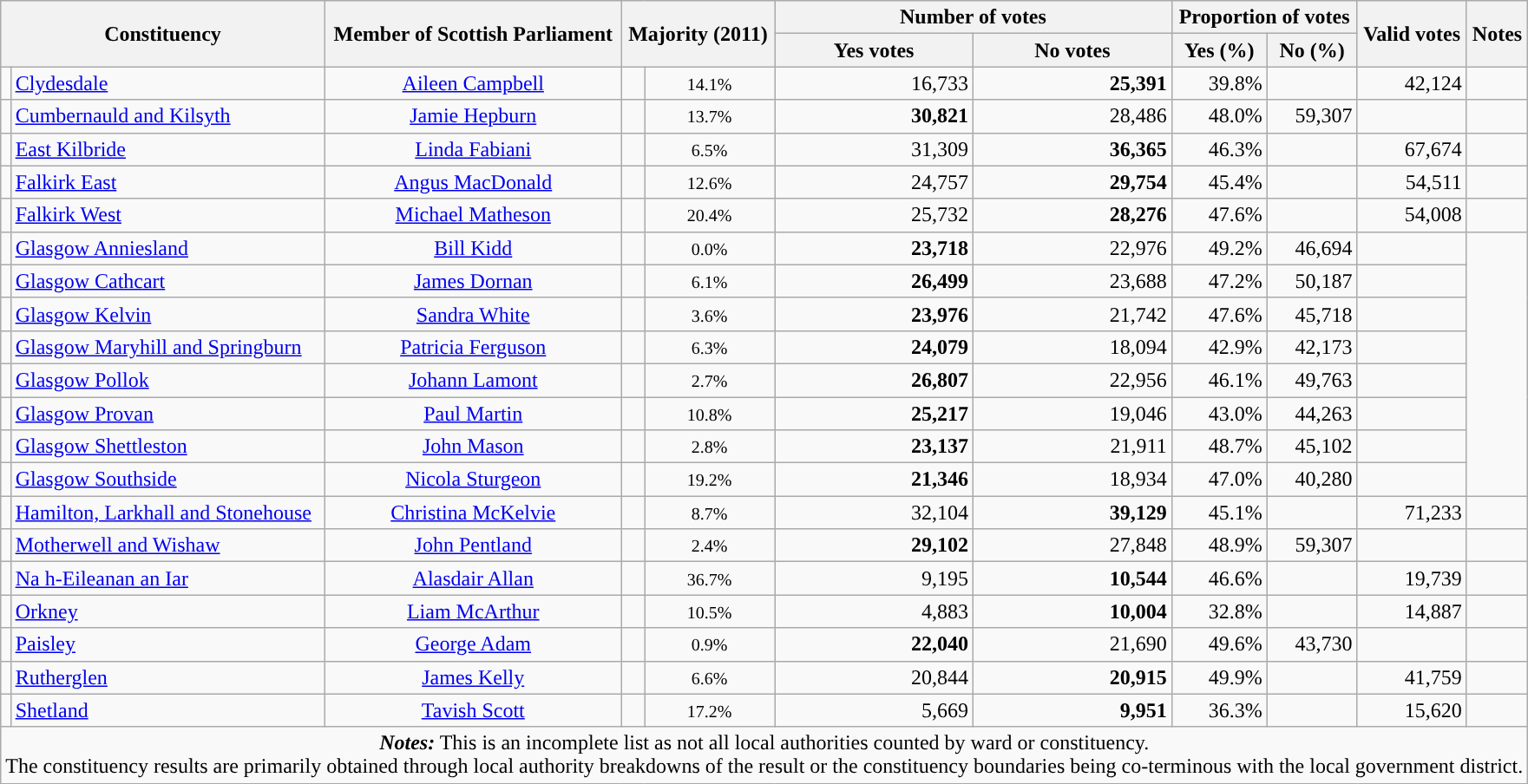<table class="wikitable sortable" style="text-align: right">
<tr>
<th rowspan=2 colspan=2>Constituency</th>
<th rowspan=2>Member of Scottish Parliament</th>
<th rowspan=2 colspan=2>Majority (2011)</th>
<th colspan=2>Number of votes</th>
<th colspan=2>Proportion of votes</th>
<th rowspan=2>Valid votes</th>
<th rowspan=2>Notes</th>
</tr>
<tr>
<th scope="col" style="width:13%">Yes votes</th>
<th scope="col" style="width:13%">No votes</th>
<th>Yes (%)</th>
<th>No (%)</th>
</tr>
<tr>
<td></td>
<td scope="row" style="text-align:left"><a href='#'>Clydesdale</a></td>
<td style="text-align:center;"><a href='#'>Aileen Campbell</a></td>
<td></td>
<td style="text-align: center;"><small>14.1%</small></td>
<td>16,733</td>
<td><strong>25,391</strong></td>
<td>39.8%</td>
<td></td>
<td>42,124</td>
<td></td>
</tr>
<tr>
<td></td>
<td scope="row" style="text-align:left"><a href='#'>Cumbernauld and Kilsyth</a></td>
<td style="text-align:center;"><a href='#'>Jamie Hepburn</a></td>
<td></td>
<td style="text-align: center;"><small>13.7%</small></td>
<td><strong>30,821</strong></td>
<td>28,486<br></td>
<td>48.0%</td>
<td>59,307</td>
<td></td>
</tr>
<tr>
<td></td>
<td scope="row" style="text-align:left"><a href='#'>East Kilbride</a></td>
<td style="text-align:center;"><a href='#'>Linda Fabiani</a></td>
<td></td>
<td style="text-align: center;"><small>6.5%</small></td>
<td>31,309</td>
<td><strong>36,365</strong></td>
<td>46.3%</td>
<td></td>
<td>67,674</td>
<td></td>
</tr>
<tr>
<td></td>
<td scope="row" style="text-align:left"><a href='#'>Falkirk East</a></td>
<td style="text-align:center;"><a href='#'>Angus MacDonald</a></td>
<td></td>
<td style="text-align: center;"><small>12.6%</small></td>
<td>24,757</td>
<td><strong>29,754</strong></td>
<td>45.4%</td>
<td></td>
<td>54,511</td>
<td></td>
</tr>
<tr>
<td></td>
<td scope="row" style="text-align:left"><a href='#'>Falkirk West</a></td>
<td style="text-align:center;"><a href='#'>Michael Matheson</a></td>
<td></td>
<td style="text-align: center;"><small>20.4%</small></td>
<td>25,732</td>
<td><strong>28,276</strong></td>
<td>47.6%</td>
<td></td>
<td>54,008</td>
<td></td>
</tr>
<tr>
<td></td>
<td scope="row" style="text-align:left"><a href='#'>Glasgow Anniesland</a></td>
<td style="text-align:center;"><a href='#'>Bill Kidd</a></td>
<td></td>
<td style="text-align: center;"><small>0.0%</small></td>
<td><strong>23,718</strong></td>
<td>22,976<br></td>
<td>49.2%</td>
<td>46,694</td>
<td></td>
</tr>
<tr>
<td></td>
<td scope="row" style="text-align:left"><a href='#'>Glasgow Cathcart</a></td>
<td style="text-align:center;"><a href='#'>James Dornan</a></td>
<td></td>
<td style="text-align: center;"><small>6.1%</small></td>
<td><strong>26,499</strong></td>
<td>23,688<br></td>
<td>47.2%</td>
<td>50,187</td>
<td></td>
</tr>
<tr>
<td></td>
<td scope="row" style="text-align:left"><a href='#'>Glasgow Kelvin</a></td>
<td style="text-align:center;"><a href='#'>Sandra White</a></td>
<td></td>
<td style="text-align: center;"><small>3.6%</small></td>
<td><strong>23,976</strong></td>
<td>21,742<br></td>
<td>47.6%</td>
<td>45,718</td>
<td></td>
</tr>
<tr>
<td></td>
<td scope="row" style="text-align:left"><a href='#'>Glasgow Maryhill and Springburn</a></td>
<td style="text-align:center;"><a href='#'>Patricia Ferguson</a></td>
<td></td>
<td style="text-align: center;"><small>6.3%</small></td>
<td><strong>24,079</strong></td>
<td>18,094<br></td>
<td>42.9%</td>
<td>42,173</td>
<td></td>
</tr>
<tr>
<td></td>
<td scope="row" style="text-align:left"><a href='#'>Glasgow Pollok</a></td>
<td style="text-align:center;"><a href='#'>Johann Lamont</a></td>
<td></td>
<td style="text-align: center;"><small>2.7%</small></td>
<td><strong>26,807</strong></td>
<td>22,956<br></td>
<td>46.1%</td>
<td>49,763</td>
<td></td>
</tr>
<tr>
<td></td>
<td scope="row" style="text-align:left"><a href='#'>Glasgow Provan</a></td>
<td style="text-align:center;"><a href='#'>Paul Martin</a></td>
<td></td>
<td style="text-align: center;"><small>10.8%</small></td>
<td><strong>25,217</strong></td>
<td>19,046<br></td>
<td>43.0%</td>
<td>44,263</td>
<td></td>
</tr>
<tr>
<td></td>
<td scope="row" style="text-align:left"><a href='#'>Glasgow Shettleston</a></td>
<td style="text-align:center;"><a href='#'>John Mason</a></td>
<td></td>
<td style="text-align: center;"><small>2.8%</small></td>
<td><strong>23,137</strong></td>
<td>21,911<br></td>
<td>48.7%</td>
<td>45,102</td>
<td></td>
</tr>
<tr>
<td></td>
<td scope="row" style="text-align:left"><a href='#'>Glasgow Southside</a></td>
<td style="text-align:center;"><a href='#'>Nicola Sturgeon</a></td>
<td></td>
<td style="text-align: center;"><small>19.2%</small></td>
<td><strong>21,346</strong></td>
<td>18,934<br></td>
<td>47.0%</td>
<td>40,280</td>
<td></td>
</tr>
<tr>
<td></td>
<td scope="row" style="text-align:left"><a href='#'>Hamilton, Larkhall and Stonehouse</a></td>
<td style="text-align:center;"><a href='#'>Christina McKelvie</a></td>
<td></td>
<td style="text-align: center;"><small>8.7%</small></td>
<td>32,104</td>
<td><strong>39,129</strong></td>
<td>45.1%</td>
<td></td>
<td>71,233</td>
<td></td>
</tr>
<tr>
<td></td>
<td scope="row" style="text-align:left"><a href='#'>Motherwell and Wishaw</a></td>
<td style="text-align:center;"><a href='#'>John Pentland</a></td>
<td></td>
<td style="text-align: center;"><small>2.4%</small></td>
<td><strong>29,102</strong></td>
<td>27,848<br></td>
<td>48.9%</td>
<td>59,307</td>
<td></td>
</tr>
<tr>
<td></td>
<td scope="row" style="text-align:left"><a href='#'>Na h-Eileanan an Iar</a></td>
<td style="text-align:center;"><a href='#'>Alasdair Allan</a></td>
<td></td>
<td style="text-align: center;"><small>36.7%</small></td>
<td>9,195</td>
<td><strong>10,544</strong></td>
<td>46.6%</td>
<td></td>
<td>19,739</td>
<td></td>
</tr>
<tr>
<td></td>
<td scope="row" style="text-align:left"><a href='#'>Orkney</a></td>
<td style="text-align:center;"><a href='#'>Liam McArthur</a></td>
<td></td>
<td style="text-align: center;"><small>10.5%</small></td>
<td>4,883</td>
<td><strong>10,004</strong></td>
<td>32.8%</td>
<td></td>
<td>14,887</td>
<td></td>
</tr>
<tr>
<td></td>
<td scope="row" style="text-align:left"><a href='#'>Paisley</a></td>
<td style="text-align:center;"><a href='#'>George Adam</a></td>
<td></td>
<td style="text-align: center;"><small>0.9%</small></td>
<td><strong>22,040</strong></td>
<td>21,690<br></td>
<td>49.6%</td>
<td>43,730</td>
<td></td>
</tr>
<tr>
<td></td>
<td scope="row" style="text-align:left"><a href='#'>Rutherglen</a></td>
<td style="text-align:center;"><a href='#'>James Kelly</a></td>
<td></td>
<td style="text-align: center;"><small>6.6%</small></td>
<td>20,844</td>
<td><strong>20,915</strong></td>
<td>49.9%</td>
<td></td>
<td>41,759</td>
<td></td>
</tr>
<tr>
<td></td>
<td scope="row" style="text-align:left"><a href='#'>Shetland</a></td>
<td style="text-align:center;"><a href='#'>Tavish Scott</a></td>
<td></td>
<td style="text-align: center;"><small>17.2%</small></td>
<td>5,669</td>
<td><strong>9,951</strong></td>
<td>36.3%</td>
<td></td>
<td>15,620</td>
<td></td>
</tr>
<tr>
<td colspan="11" scope="row" style="text-align:center"><strong><em>Notes:</em></strong> This is an incomplete list as not all local authorities counted by ward or constituency. <br>The constituency results are primarily obtained through local authority breakdowns of the result or the constituency boundaries being co-terminous with the local government district.<br></td>
</tr>
</table>
